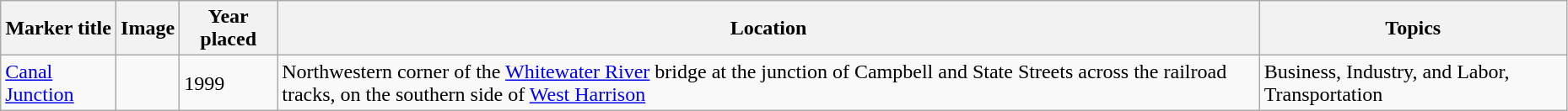<table class="wikitable sortable" style="width:98%">
<tr>
<th>Marker title</th>
<th class="unsortable">Image</th>
<th>Year placed</th>
<th>Location</th>
<th>Topics</th>
</tr>
<tr>
<td><a href='#'>Canal Junction</a></td>
<td></td>
<td>1999</td>
<td>Northwestern corner of the <a href='#'>Whitewater River</a> bridge at the junction of Campbell and State Streets across the railroad tracks, on the southern side of <a href='#'>West Harrison</a><br><small></small></td>
<td>Business, Industry, and Labor, Transportation</td>
</tr>
</table>
